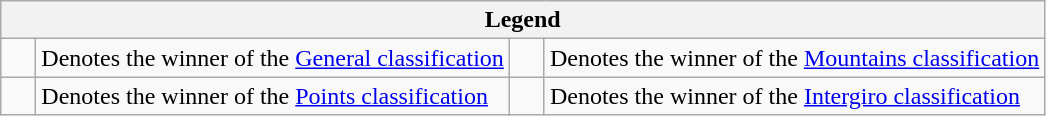<table class="wikitable">
<tr>
<th colspan=4>Legend</th>
</tr>
<tr>
<td>    </td>
<td>Denotes the winner of the <a href='#'>General classification</a></td>
<td>    </td>
<td>Denotes the winner of the <a href='#'>Mountains classification</a></td>
</tr>
<tr>
<td>    </td>
<td>Denotes the winner of the <a href='#'>Points classification</a></td>
<td>    </td>
<td>Denotes the winner of the <a href='#'>Intergiro classification</a></td>
</tr>
</table>
